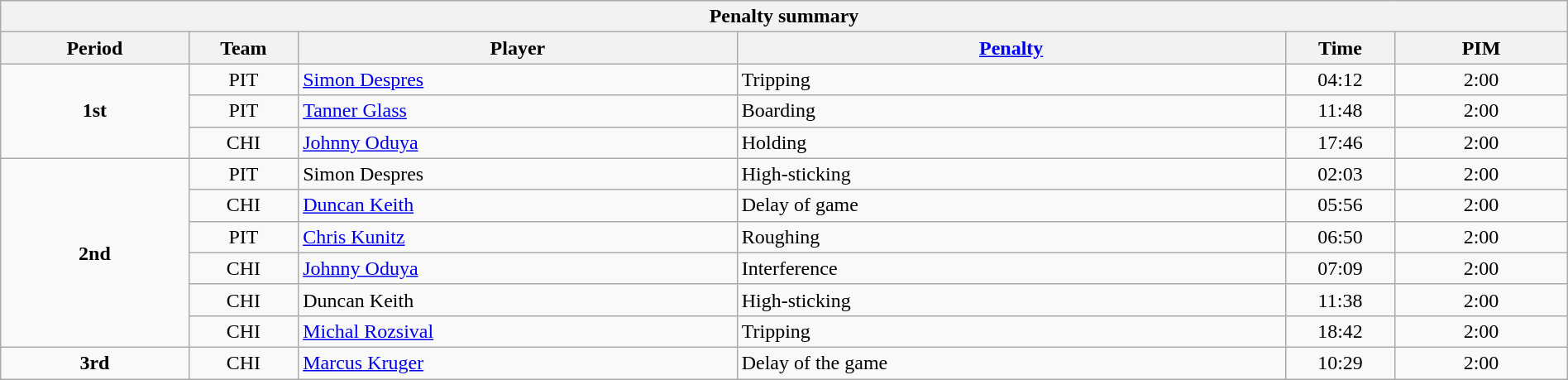<table style="width:100%;" class="wikitable">
<tr>
<th colspan=6>Penalty summary</th>
</tr>
<tr>
<th style="width:12%;">Period</th>
<th style="width:7%;">Team</th>
<th style="width:28%;">Player</th>
<th style="width:35%;"><a href='#'>Penalty</a></th>
<th style="width:7%;">Time</th>
<th style="width:11%;">PIM</th>
</tr>
<tr>
<td style="text-align:center;"  rowspan="3"><strong>1st</strong></td>
<td align=center>PIT</td>
<td><a href='#'>Simon Despres</a></td>
<td>Tripping</td>
<td align=center>04:12</td>
<td align=center>2:00</td>
</tr>
<tr>
<td align=center>PIT</td>
<td><a href='#'>Tanner Glass</a></td>
<td>Boarding</td>
<td align=center>11:48</td>
<td align=center>2:00</td>
</tr>
<tr>
<td align=center>CHI</td>
<td><a href='#'>Johnny Oduya</a></td>
<td>Holding</td>
<td align=center>17:46</td>
<td align=center>2:00</td>
</tr>
<tr>
<td style="text-align:center;" rowspan="6"><strong>2nd</strong></td>
<td align=center>PIT</td>
<td>Simon Despres</td>
<td>High-sticking</td>
<td align=center>02:03</td>
<td align=center>2:00</td>
</tr>
<tr>
<td align=center>CHI</td>
<td><a href='#'>Duncan Keith</a></td>
<td>Delay of game</td>
<td align=center>05:56</td>
<td align=center>2:00</td>
</tr>
<tr>
<td align=center>PIT</td>
<td><a href='#'>Chris Kunitz</a></td>
<td>Roughing</td>
<td align=center>06:50</td>
<td align=center>2:00</td>
</tr>
<tr>
<td align=center>CHI</td>
<td><a href='#'>Johnny Oduya</a></td>
<td>Interference</td>
<td align=center>07:09</td>
<td align=center>2:00</td>
</tr>
<tr>
<td align=center>CHI</td>
<td>Duncan Keith</td>
<td>High-sticking</td>
<td align=center>11:38</td>
<td align=center>2:00</td>
</tr>
<tr>
<td align=center>CHI</td>
<td><a href='#'>Michal Rozsival</a></td>
<td>Tripping</td>
<td align=center>18:42</td>
<td align=center>2:00</td>
</tr>
<tr>
<td style="text-align:center;"><strong>3rd</strong></td>
<td align=center>CHI</td>
<td><a href='#'>Marcus Kruger</a></td>
<td>Delay of the game</td>
<td align=center>10:29</td>
<td align=center>2:00</td>
</tr>
</table>
